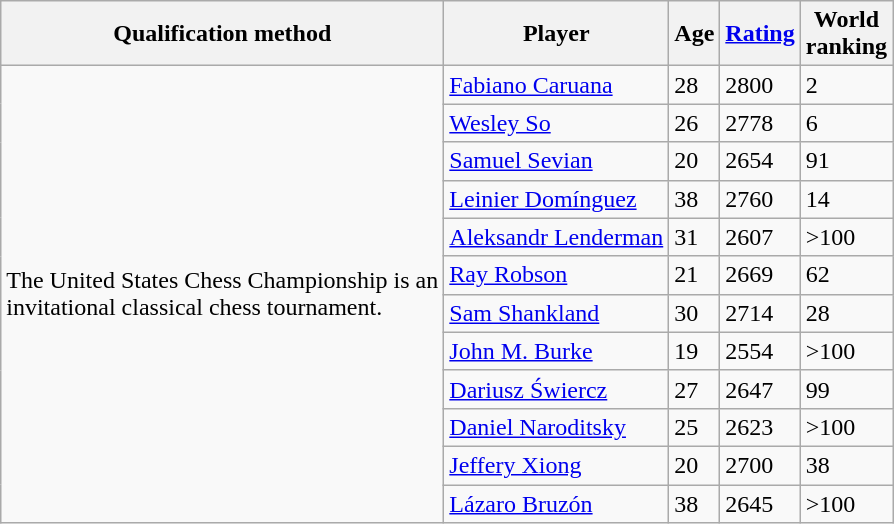<table class="wikitable sortable" style="text-align: left;">
<tr>
<th>Qualification method</th>
<th>Player</th>
<th>Age</th>
<th><a href='#'>Rating</a></th>
<th>World<br>ranking</th>
</tr>
<tr>
<td rowspan="12">The United States Chess Championship is an<br>invitational classical chess tournament.</td>
<td> <a href='#'>Fabiano Caruana</a></td>
<td>28</td>
<td>2800</td>
<td>2</td>
</tr>
<tr>
<td> <a href='#'>Wesley So</a> </td>
<td>26</td>
<td>2778</td>
<td>6</td>
</tr>
<tr>
<td> <a href='#'>Samuel Sevian</a></td>
<td>20</td>
<td>2654</td>
<td>91</td>
</tr>
<tr>
<td> <a href='#'>Leinier Domínguez</a></td>
<td>38</td>
<td>2760</td>
<td>14</td>
</tr>
<tr>
<td> <a href='#'>Aleksandr Lenderman</a></td>
<td>31</td>
<td>2607</td>
<td>>100</td>
</tr>
<tr>
<td> <a href='#'>Ray Robson</a></td>
<td>21</td>
<td>2669</td>
<td>62</td>
</tr>
<tr>
<td> <a href='#'>Sam Shankland</a></td>
<td>30</td>
<td>2714</td>
<td>28</td>
</tr>
<tr>
<td> <a href='#'>John M. Burke</a></td>
<td>19</td>
<td>2554</td>
<td>>100</td>
</tr>
<tr>
<td> <a href='#'>Dariusz Świercz</a></td>
<td>27</td>
<td>2647</td>
<td>99</td>
</tr>
<tr>
<td> <a href='#'>Daniel Naroditsky</a></td>
<td>25</td>
<td>2623</td>
<td>>100</td>
</tr>
<tr>
<td> <a href='#'>Jeffery Xiong</a></td>
<td>20</td>
<td>2700</td>
<td>38</td>
</tr>
<tr>
<td> <a href='#'>Lázaro Bruzón</a></td>
<td>38</td>
<td>2645</td>
<td>>100</td>
</tr>
</table>
